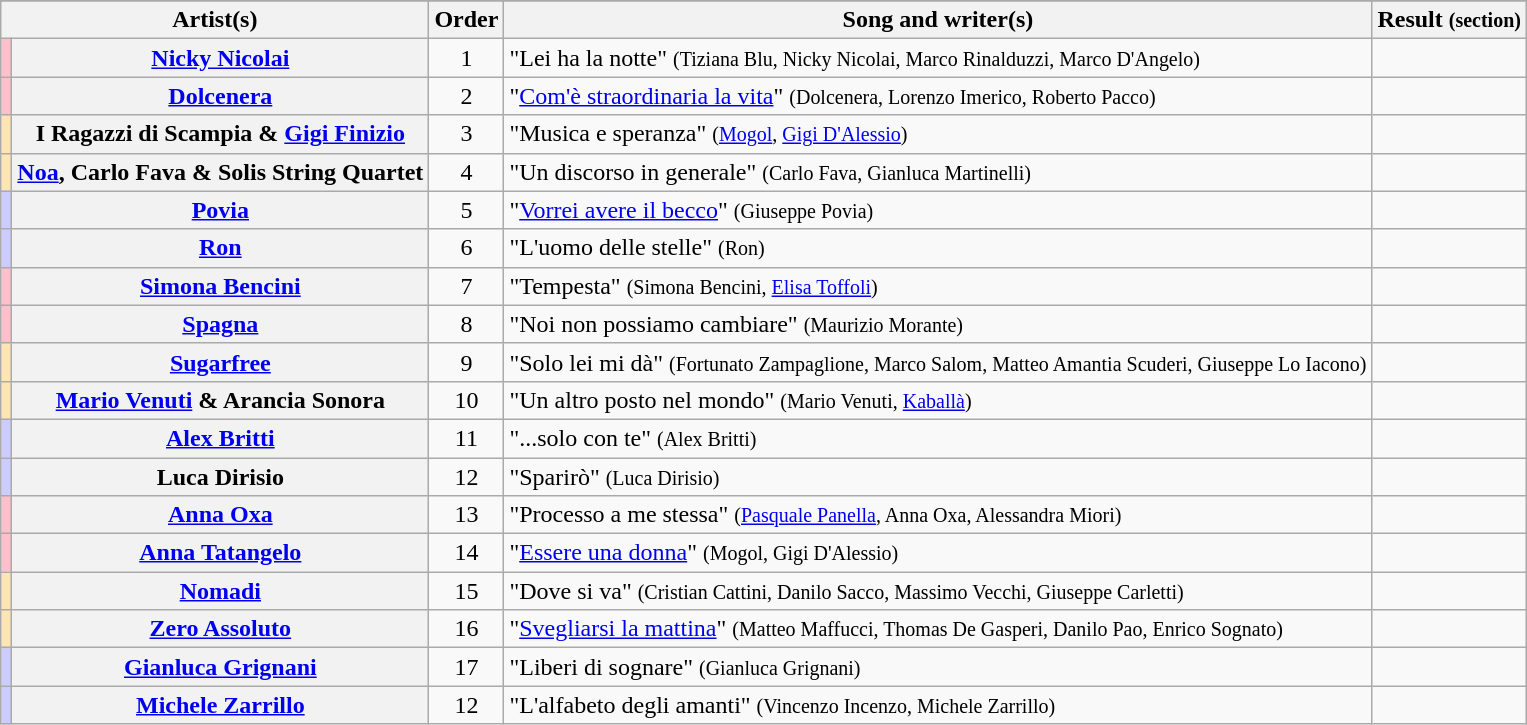<table class="wikitable plainrowheaders sortable">
<tr>
</tr>
<tr>
<th colspan="2">Artist(s)</th>
<th>Order</th>
<th>Song and writer(s)</th>
<th>Result <small>(section)</small></th>
</tr>
<tr>
<th scope="row" style="background:#FFC0CB"></th>
<th scope="row"><a href='#'>Nicky Nicolai</a></th>
<td style="text-align:center;">1</td>
<td>"Lei ha la notte" <small>(Tiziana Blu, Nicky Nicolai, Marco Rinalduzzi, Marco D'Angelo)</small></td>
<td style="text-align:center;"></td>
</tr>
<tr>
<th scope="row" style="background:#FFC0CB"></th>
<th scope="row"><a href='#'>Dolcenera</a></th>
<td style="text-align:center;">2</td>
<td>"<a href='#'>Com'è straordinaria la vita</a>" <small>(Dolcenera, Lorenzo Imerico, Roberto Pacco)</small></td>
<td style="text-align:center;"></td>
</tr>
<tr>
<th scope="row" style="background:#FFE5B4"></th>
<th scope="row">I Ragazzi di Scampia & <a href='#'>Gigi Finizio</a></th>
<td style="text-align:center;">3</td>
<td>"Musica e speranza" <small>(<a href='#'>Mogol</a>, <a href='#'>Gigi D'Alessio</a>)</small></td>
<td style="text-align:center;"></td>
</tr>
<tr>
<th scope="row" style="background:#FFE5B4"></th>
<th scope="row"><a href='#'>Noa</a>, Carlo Fava & Solis String Quartet</th>
<td style="text-align:center;">4</td>
<td>"Un discorso in generale" <small>(Carlo Fava, Gianluca Martinelli)</small></td>
<td style="text-align:center;"></td>
</tr>
<tr>
<th scope="row" style="background:#CCCCFF"></th>
<th scope="row"><a href='#'>Povia</a></th>
<td style="text-align:center;">5</td>
<td>"<a href='#'>Vorrei avere il becco</a>" <small>(Giuseppe Povia)</small></td>
<td style="text-align:center;"></td>
</tr>
<tr>
<th scope="row" style="background:#CCCCFF"></th>
<th scope="row"><a href='#'>Ron</a></th>
<td style="text-align:center;">6</td>
<td>"L'uomo delle stelle" <small>(Ron)</small></td>
<td style="text-align:center;"></td>
</tr>
<tr>
<th scope="row" style="background:#FFC0CB"></th>
<th scope="row"><a href='#'>Simona Bencini</a></th>
<td style="text-align:center;">7</td>
<td>"Tempesta" <small>(Simona Bencini, <a href='#'>Elisa Toffoli</a>)</small></td>
<td style="text-align:center;"></td>
</tr>
<tr>
<th scope="row" style="background:#FFC0CB"></th>
<th scope="row"><a href='#'>Spagna</a></th>
<td style="text-align:center;">8</td>
<td>"Noi non possiamo cambiare" <small>(Maurizio Morante)</small></td>
<td style="text-align:center;"></td>
</tr>
<tr>
<th scope="row" style="background:#FFE5B4"></th>
<th scope="row"><a href='#'>Sugarfree</a></th>
<td style="text-align:center;">9</td>
<td>"Solo lei mi dà" <small>(Fortunato Zampaglione, Marco Salom, Matteo Amantia Scuderi, Giuseppe Lo Iacono)</small></td>
<td style="text-align:center;"></td>
</tr>
<tr>
<th scope="row" style="background:#FFE5B4"></th>
<th scope="row"><a href='#'>Mario Venuti</a> & Arancia Sonora</th>
<td style="text-align:center;">10</td>
<td>"Un altro posto nel mondo" <small>(Mario Venuti, <a href='#'>Kaballà</a>)</small></td>
<td style="text-align:center;"></td>
</tr>
<tr>
<th scope="row" style="background:#CCCCFF"></th>
<th scope="row"><a href='#'>Alex Britti</a></th>
<td style="text-align:center;">11</td>
<td>"...solo con te" <small>(Alex Britti)</small></td>
<td style="text-align:center;"></td>
</tr>
<tr>
<th scope="row" style="background:#CCCCFF"></th>
<th scope="row">Luca Dirisio</th>
<td style="text-align:center;">12</td>
<td>"Sparirò" <small>(Luca Dirisio)</small></td>
<td style="text-align:center;"></td>
</tr>
<tr>
<th scope="row" style="background:#FFC0CB"></th>
<th scope="row"><a href='#'>Anna Oxa</a></th>
<td style="text-align:center;">13</td>
<td>"Processo a me stessa" <small>(<a href='#'>Pasquale Panella</a>, Anna Oxa, Alessandra Miori)</small></td>
<td style="text-align:center;"></td>
</tr>
<tr>
<th scope="row" style="background:#FFC0CB"></th>
<th scope="row"><a href='#'>Anna Tatangelo</a></th>
<td style="text-align:center;">14</td>
<td>"<a href='#'>Essere una donna</a>" <small>(Mogol, Gigi D'Alessio)</small></td>
<td style="text-align:center;"></td>
</tr>
<tr>
<th scope="row" style="background:#FFE5B4"></th>
<th scope="row"><a href='#'>Nomadi</a></th>
<td style="text-align:center;">15</td>
<td>"Dove si va" <small>(Cristian Cattini, Danilo Sacco, Massimo Vecchi, Giuseppe Carletti)</small></td>
<td style="text-align:center;"></td>
</tr>
<tr>
<th scope="row" style="background:#FFE5B4"></th>
<th scope="row"><a href='#'>Zero Assoluto</a></th>
<td style="text-align:center;">16</td>
<td>"<a href='#'>Svegliarsi la mattina</a>" <small>(Matteo Maffucci, Thomas De Gasperi, Danilo Pao, Enrico Sognato)</small></td>
<td style="text-align:center;"></td>
</tr>
<tr>
<th scope="row" style="background:#CCCCFF"></th>
<th scope="row"><a href='#'>Gianluca Grignani</a></th>
<td style="text-align:center;">17</td>
<td>"Liberi di sognare" <small>(Gianluca Grignani)</small></td>
<td style="text-align:center;"></td>
</tr>
<tr>
<th scope="row" style="background:#CCCCFF"></th>
<th scope="row"><a href='#'>Michele Zarrillo</a></th>
<td style="text-align:center;">12</td>
<td>"L'alfabeto degli amanti" <small>(Vincenzo Incenzo, Michele Zarrillo)</small></td>
<td style="text-align:center;"></td>
</tr>
</table>
